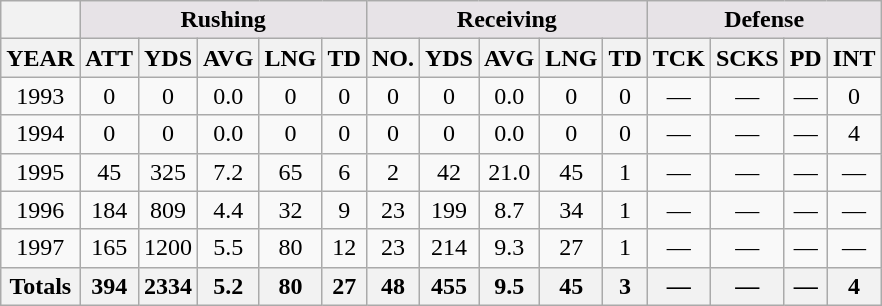<table class=wikitable style="text-align:center">
<tr>
<th></th>
<th colspan="5" style="background:#e7e3e7;">Rushing</th>
<th colspan="5" style="background:#e7e3e7;">Receiving</th>
<th colspan="4" style="background:#e7e3e7;">Defense</th>
</tr>
<tr>
<th>YEAR</th>
<th>ATT</th>
<th>YDS</th>
<th>AVG</th>
<th>LNG</th>
<th>TD</th>
<th>NO.</th>
<th>YDS</th>
<th>AVG</th>
<th>LNG</th>
<th>TD</th>
<th>TCK</th>
<th>SCKS</th>
<th>PD</th>
<th>INT</th>
</tr>
<tr>
<td>1993</td>
<td>0</td>
<td>0</td>
<td>0.0</td>
<td>0</td>
<td>0</td>
<td>0</td>
<td>0</td>
<td>0.0</td>
<td>0</td>
<td>0</td>
<td>—</td>
<td>—</td>
<td>—</td>
<td>0</td>
</tr>
<tr>
<td>1994</td>
<td>0</td>
<td>0</td>
<td>0.0</td>
<td>0</td>
<td>0</td>
<td>0</td>
<td>0</td>
<td>0.0</td>
<td>0</td>
<td>0</td>
<td>—</td>
<td>—</td>
<td>—</td>
<td>4</td>
</tr>
<tr>
<td>1995</td>
<td>45</td>
<td>325</td>
<td>7.2</td>
<td>65</td>
<td>6</td>
<td>2</td>
<td>42</td>
<td>21.0</td>
<td>45</td>
<td>1</td>
<td>—</td>
<td>—</td>
<td>—</td>
<td>—</td>
</tr>
<tr>
<td>1996</td>
<td>184</td>
<td>809</td>
<td>4.4</td>
<td>32</td>
<td>9</td>
<td>23</td>
<td>199</td>
<td>8.7</td>
<td>34</td>
<td>1</td>
<td>—</td>
<td>—</td>
<td>—</td>
<td>—</td>
</tr>
<tr>
<td>1997</td>
<td>165</td>
<td>1200</td>
<td>5.5</td>
<td>80</td>
<td>12</td>
<td>23</td>
<td>214</td>
<td>9.3</td>
<td>27</td>
<td>1</td>
<td>—</td>
<td>—</td>
<td>—</td>
<td>—</td>
</tr>
<tr>
<th>Totals</th>
<th>394</th>
<th>2334</th>
<th>5.2</th>
<th>80</th>
<th>27</th>
<th>48</th>
<th>455</th>
<th>9.5</th>
<th>45</th>
<th>3</th>
<th>—</th>
<th>—</th>
<th>—</th>
<th>4</th>
</tr>
</table>
